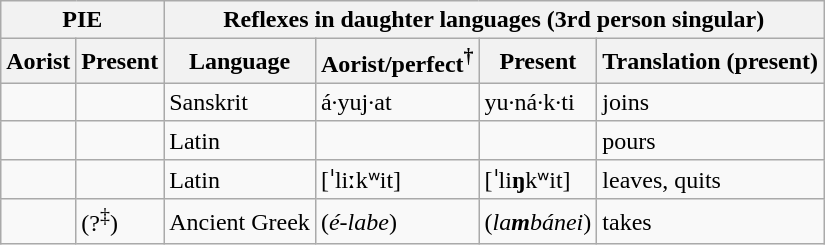<table class="wikitable" border="1">
<tr>
<th colspan="2">PIE</th>
<th colspan="4">Reflexes in daughter languages (3rd person singular)</th>
</tr>
<tr>
<th>Aorist</th>
<th>Present</th>
<th>Language</th>
<th>Aorist/perfect<sup>†</sup></th>
<th>Present</th>
<th>Translation (present)</th>
</tr>
<tr>
<td></td>
<td></td>
<td>Sanskrit</td>
<td>á·yuj·at</td>
<td>yu·ná·k·ti</td>
<td>joins</td>
</tr>
<tr>
<td></td>
<td></td>
<td>Latin</td>
<td></td>
<td></td>
<td>pours</td>
</tr>
<tr>
<td></td>
<td></td>
<td>Latin</td>
<td> [ˈliːkʷit]</td>
<td> [ˈli<strong>ŋ</strong>kʷit]</td>
<td>leaves, quits</td>
</tr>
<tr>
<td></td>
<td> (?<sup>‡</sup>)</td>
<td>Ancient Greek</td>
<td> (<em>é-labe</em>)</td>
<td> (<em>la<strong>m</strong>bánei</em>)</td>
<td>takes</td>
</tr>
</table>
